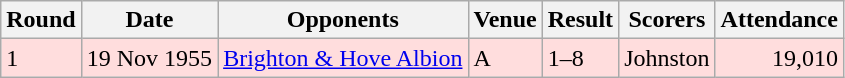<table class="wikitable">
<tr>
<th>Round</th>
<th>Date</th>
<th>Opponents</th>
<th>Venue</th>
<th>Result</th>
<th>Scorers</th>
<th>Attendance</th>
</tr>
<tr bgcolor="#ffdddd">
<td>1</td>
<td>19 Nov 1955</td>
<td><a href='#'>Brighton & Hove Albion</a></td>
<td>A</td>
<td>1–8</td>
<td>Johnston</td>
<td align="right">19,010</td>
</tr>
</table>
